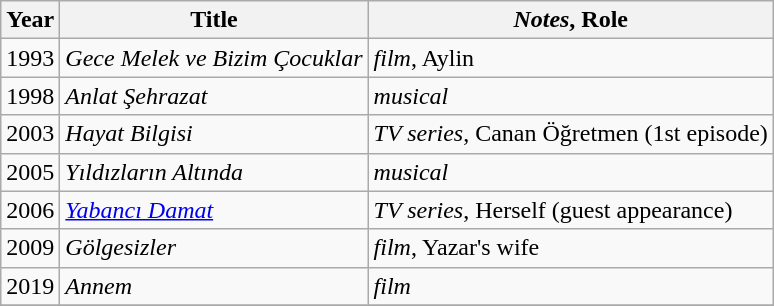<table class="wikitable">
<tr>
<th>Year</th>
<th>Title</th>
<th><em>Notes</em>, Role</th>
</tr>
<tr>
<td>1993</td>
<td><em>Gece Melek ve Bizim Çocuklar</em></td>
<td><em>film</em>, Aylin</td>
</tr>
<tr>
<td>1998</td>
<td><em>Anlat Şehrazat</em></td>
<td><em>musical</em></td>
</tr>
<tr>
<td>2003</td>
<td><em>Hayat Bilgisi</em></td>
<td><em>TV series</em>, Canan Öğretmen (1st episode)</td>
</tr>
<tr>
<td>2005</td>
<td><em>Yıldızların Altında</em></td>
<td><em>musical</em></td>
</tr>
<tr>
<td>2006</td>
<td><em><a href='#'>Yabancı Damat</a></em></td>
<td><em>TV series</em>, Herself (guest appearance)</td>
</tr>
<tr>
<td>2009</td>
<td><em>Gölgesizler</em></td>
<td><em>film</em>, Yazar's wife</td>
</tr>
<tr>
<td>2019</td>
<td><em>Annem</em></td>
<td><em>film</em></td>
</tr>
<tr>
</tr>
</table>
